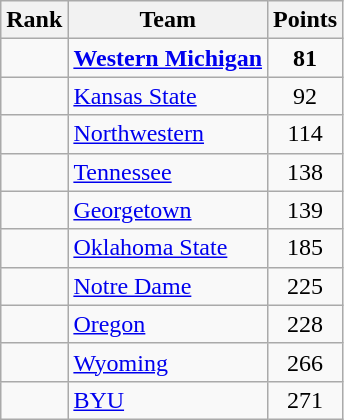<table class="wikitable sortable" style="text-align:center">
<tr>
<th>Rank</th>
<th>Team</th>
<th>Points</th>
</tr>
<tr>
<td></td>
<td align=left><strong><a href='#'>Western Michigan</a></strong></td>
<td><strong>81</strong></td>
</tr>
<tr>
<td></td>
<td align=left><a href='#'>Kansas State</a></td>
<td>92</td>
</tr>
<tr>
<td></td>
<td align=left><a href='#'>Northwestern</a></td>
<td>114</td>
</tr>
<tr>
<td></td>
<td align=left><a href='#'>Tennessee</a></td>
<td>138</td>
</tr>
<tr>
<td></td>
<td align=left><a href='#'>Georgetown</a></td>
<td>139</td>
</tr>
<tr>
<td></td>
<td align=left><a href='#'>Oklahoma State</a></td>
<td>185</td>
</tr>
<tr>
<td></td>
<td align=left><a href='#'>Notre Dame</a></td>
<td>225</td>
</tr>
<tr>
<td></td>
<td align=left><a href='#'>Oregon</a></td>
<td>228</td>
</tr>
<tr>
<td></td>
<td align=left><a href='#'>Wyoming</a></td>
<td>266</td>
</tr>
<tr>
<td></td>
<td align=left><a href='#'>BYU</a></td>
<td>271</td>
</tr>
</table>
